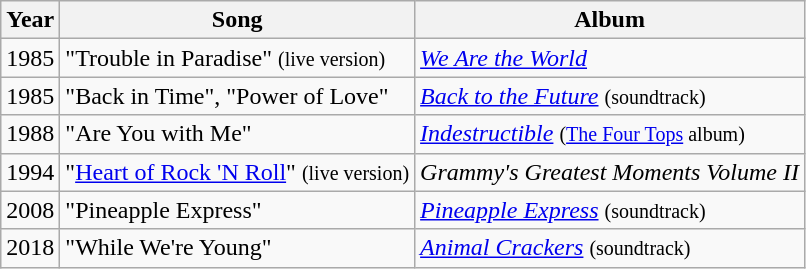<table class="wikitable">
<tr>
<th>Year</th>
<th>Song</th>
<th>Album</th>
</tr>
<tr>
<td>1985</td>
<td>"Trouble in Paradise" <small>(live version)</small></td>
<td><em><a href='#'>We Are the World</a></em></td>
</tr>
<tr>
<td>1985</td>
<td>"Back in Time", "Power of Love"</td>
<td><em><a href='#'>Back to the Future</a></em> <small>(soundtrack)</small></td>
</tr>
<tr>
<td>1988</td>
<td>"Are You with Me"</td>
<td><em><a href='#'>Indestructible</a></em> <small>(<a href='#'>The Four Tops</a> album)</small></td>
</tr>
<tr>
<td>1994</td>
<td>"<a href='#'>Heart of Rock 'N Roll</a>" <small>(live version)</small></td>
<td><em>Grammy's Greatest Moments Volume II</em></td>
</tr>
<tr>
<td>2008</td>
<td>"Pineapple Express"</td>
<td><em><a href='#'>Pineapple Express</a></em> <small>(soundtrack)</small></td>
</tr>
<tr>
<td>2018</td>
<td>"While We're Young"</td>
<td><em><a href='#'>Animal Crackers</a></em> <small>(soundtrack)</small></td>
</tr>
</table>
